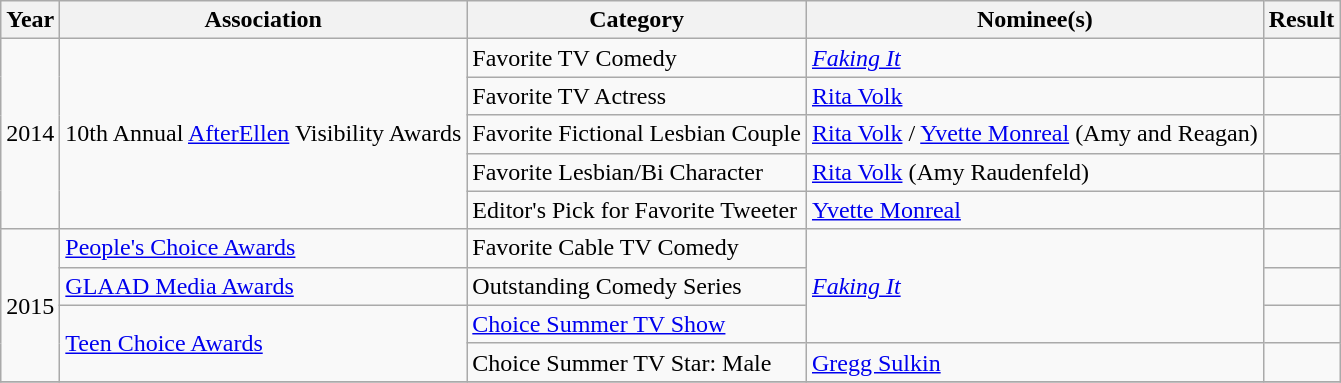<table class="wikitable sortable">
<tr>
<th class=unsortable>Year</th>
<th>Association</th>
<th>Category</th>
<th>Nominee(s)</th>
<th>Result</th>
</tr>
<tr>
<td rowspan=5>2014</td>
<td rowspan=5>10th Annual <a href='#'>AfterEllen</a> Visibility Awards</td>
<td>Favorite TV Comedy</td>
<td><em><a href='#'>Faking It</a></em></td>
<td></td>
</tr>
<tr>
<td>Favorite TV Actress</td>
<td><a href='#'>Rita Volk</a></td>
<td></td>
</tr>
<tr>
<td>Favorite Fictional Lesbian Couple</td>
<td><a href='#'>Rita Volk</a> / <a href='#'>Yvette Monreal</a> (Amy and Reagan)</td>
<td></td>
</tr>
<tr>
<td>Favorite Lesbian/Bi Character</td>
<td><a href='#'>Rita Volk</a> (Amy Raudenfeld)</td>
<td></td>
</tr>
<tr>
<td>Editor's Pick for Favorite Tweeter</td>
<td><a href='#'>Yvette Monreal</a></td>
<td></td>
</tr>
<tr>
<td rowspan=4>2015</td>
<td><a href='#'>People's Choice Awards</a></td>
<td>Favorite Cable TV Comedy</td>
<td rowspan=3><em><a href='#'>Faking It</a></em></td>
<td></td>
</tr>
<tr>
<td><a href='#'>GLAAD Media Awards</a></td>
<td>Outstanding Comedy Series</td>
<td></td>
</tr>
<tr>
<td rowspan="2"><a href='#'>Teen Choice Awards</a></td>
<td><a href='#'>Choice Summer TV Show</a></td>
<td></td>
</tr>
<tr>
<td>Choice Summer TV Star: Male</td>
<td><a href='#'>Gregg Sulkin</a></td>
<td></td>
</tr>
<tr>
</tr>
</table>
